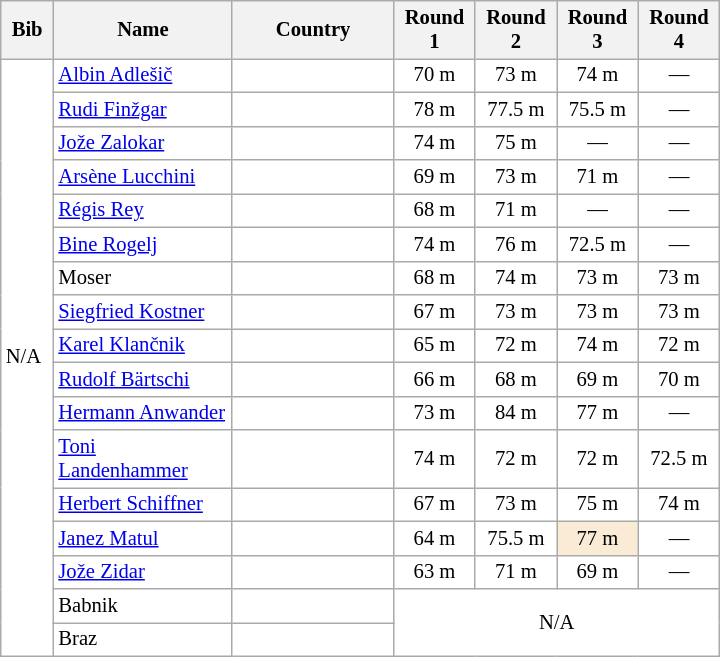<table class="wikitable collapsible autocollapse sortable" cellpadding="3" cellspacing="0" border="1" style="background:#fff; font-size:86%; width:38%; line-height:16px; border:grey solid 1px; border-collapse:collapse;">
<tr>
<th width="30">Bib</th>
<th width="120">Name</th>
<th width="115">Country</th>
<th width="50">Round 1</th>
<th width="50">Round 2</th>
<th width="50">Round 3</th>
<th width="50">Round 4</th>
</tr>
<tr>
<td rowspan=17>N/A</td>
<td><a href='#'>Albin Adlešič</a></td>
<td></td>
<td align=center>70 m</td>
<td align=center>73 m</td>
<td align=center>74 m</td>
<td align=center>—</td>
</tr>
<tr>
<td><a href='#'>Rudi Finžgar</a></td>
<td></td>
<td align=center>78 m</td>
<td align=center>77.5 m</td>
<td align=center>75.5 m</td>
<td align=center>—</td>
</tr>
<tr>
<td><a href='#'>Jože Zalokar</a></td>
<td></td>
<td align=center>74 m</td>
<td align=center>75 m</td>
<td align=center>—</td>
<td align=center>—</td>
</tr>
<tr>
<td><a href='#'>Arsène Lucchini</a></td>
<td></td>
<td align=center>69 m</td>
<td align=center>73 m</td>
<td align=center>71 m</td>
<td align=center>—</td>
</tr>
<tr>
<td><a href='#'>Régis Rey</a></td>
<td></td>
<td align=center>68 m</td>
<td align=center>71 m</td>
<td align=center>—</td>
<td align=center>—</td>
</tr>
<tr>
<td><a href='#'>Bine Rogelj</a></td>
<td></td>
<td align=center>74 m</td>
<td align=center>76 m</td>
<td align=center>72.5 m</td>
<td align=center>—</td>
</tr>
<tr>
<td>Moser</td>
<td></td>
<td align=center>68 m</td>
<td align=center>74 m</td>
<td align=center>73 m</td>
<td align=center>73 m</td>
</tr>
<tr>
<td><a href='#'>Siegfried Kostner</a></td>
<td></td>
<td align=center>67 m</td>
<td align=center>73 m</td>
<td align=center>73 m</td>
<td align=center>73 m</td>
</tr>
<tr>
<td><a href='#'>Karel Klančnik</a></td>
<td></td>
<td align=center>65 m</td>
<td align=center>72 m</td>
<td align=center>74 m</td>
<td align=center>72 m</td>
</tr>
<tr>
<td><a href='#'>Rudolf Bärtschi</a></td>
<td></td>
<td align=center>66 m</td>
<td align=center>68 m</td>
<td align=center>69 m</td>
<td align=center>70 m</td>
</tr>
<tr>
<td><a href='#'>Hermann Anwander</a></td>
<td></td>
<td align=center>73 m</td>
<td align=center>84 m</td>
<td align=center>77 m</td>
<td align=center>—</td>
</tr>
<tr>
<td><a href='#'>Toni Landenhammer</a></td>
<td></td>
<td align=center>74 m</td>
<td align=center>72 m</td>
<td align=center>72 m</td>
<td align=center>72.5 m</td>
</tr>
<tr>
<td><a href='#'>Herbert Schiffner</a></td>
<td></td>
<td align=center>67 m</td>
<td align=center>73 m</td>
<td align=center>75 m</td>
<td align=center>74 m</td>
</tr>
<tr>
<td><a href='#'>Janez Matul</a></td>
<td></td>
<td align=center>64 m</td>
<td align=center>75.5 m</td>
<td align=center bgcolor=#FAEBD7>77 m</td>
<td align=center>—</td>
</tr>
<tr>
<td><a href='#'>Jože Zidar</a></td>
<td></td>
<td align=center>63 m</td>
<td align=center>71 m</td>
<td align=center>69 m</td>
<td align=center>—</td>
</tr>
<tr>
<td>Babnik</td>
<td></td>
<td align=center colspan=4 rowspan=2>N/A</td>
</tr>
<tr>
<td>Braz</td>
<td></td>
</tr>
</table>
